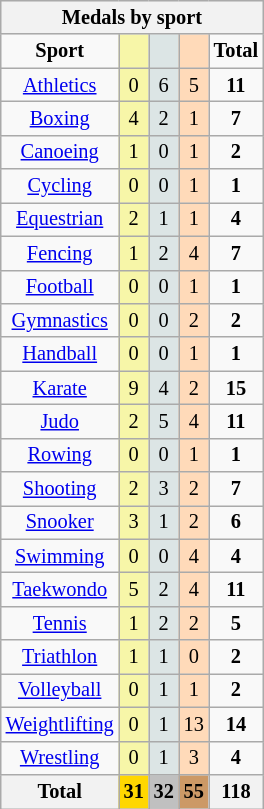<table class="wikitable" style="font-size:85%; text-align:center;">
<tr style="background:#efefef;">
<th colspan=5><strong>Medals by sport</strong></th>
</tr>
<tr>
<td><strong>Sport</strong></td>
<td style="background:#f7f6a8;"></td>
<td style="background:#dce5e5;"></td>
<td style="background:#ffdab9;"></td>
<td><strong>Total</strong></td>
</tr>
<tr>
<td><a href='#'>Athletics</a></td>
<td style="background:#F7F6A8;">0</td>
<td style="background:#DCE5E5;">6</td>
<td style="background:#FFDAB9;">5</td>
<td><strong>11</strong></td>
</tr>
<tr>
<td><a href='#'>Boxing</a></td>
<td style="background:#F7F6A8;">4</td>
<td style="background:#DCE5E5;">2</td>
<td style="background:#FFDAB9;">1</td>
<td><strong>7</strong></td>
</tr>
<tr>
<td><a href='#'>Canoeing</a></td>
<td style="background:#F7F6A8;">1</td>
<td style="background:#DCE5E5;">0</td>
<td style="background:#FFDAB9;">1</td>
<td><strong>2</strong></td>
</tr>
<tr>
<td><a href='#'>Cycling</a></td>
<td style="background:#F7F6A8;">0</td>
<td style="background:#DCE5E5;">0</td>
<td style="background:#FFDAB9;">1</td>
<td><strong>1</strong></td>
</tr>
<tr>
<td><a href='#'>Equestrian</a></td>
<td style="background:#F7F6A8;">2</td>
<td style="background:#DCE5E5;">1</td>
<td style="background:#FFDAB9;">1</td>
<td><strong>4</strong></td>
</tr>
<tr>
<td><a href='#'>Fencing</a></td>
<td style="background:#F7F6A8;">1</td>
<td style="background:#DCE5E5;">2</td>
<td style="background:#FFDAB9;">4</td>
<td><strong>7</strong></td>
</tr>
<tr>
<td><a href='#'>Football</a></td>
<td style="background:#F7F6A8;">0</td>
<td style="background:#DCE5E5;">0</td>
<td style="background:#FFDAB9;">1</td>
<td><strong>1</strong></td>
</tr>
<tr>
<td><a href='#'>Gymnastics</a></td>
<td style="background:#F7F6A8;">0</td>
<td style="background:#DCE5E5;">0</td>
<td style="background:#FFDAB9;">2</td>
<td><strong>2</strong></td>
</tr>
<tr>
<td><a href='#'>Handball</a></td>
<td style="background:#F7F6A8;">0</td>
<td style="background:#DCE5E5;">0</td>
<td style="background:#FFDAB9;">1</td>
<td><strong>1</strong></td>
</tr>
<tr>
<td><a href='#'>Karate</a></td>
<td style="background:#F7F6A8;">9</td>
<td style="background:#DCE5E5;">4</td>
<td style="background:#FFDAB9;">2</td>
<td><strong>15</strong></td>
</tr>
<tr>
<td><a href='#'>Judo</a></td>
<td style="background:#F7F6A8;">2</td>
<td style="background:#DCE5E5;">5</td>
<td style="background:#FFDAB9;">4</td>
<td><strong>11</strong></td>
</tr>
<tr>
<td><a href='#'>Rowing</a></td>
<td style="background:#F7F6A8;">0</td>
<td style="background:#DCE5E5;">0</td>
<td style="background:#FFDAB9;">1</td>
<td><strong>1</strong></td>
</tr>
<tr>
<td><a href='#'>Shooting</a></td>
<td style="background:#F7F6A8;">2</td>
<td style="background:#DCE5E5;">3</td>
<td style="background:#FFDAB9;">2</td>
<td><strong>7</strong></td>
</tr>
<tr>
<td><a href='#'>Snooker</a></td>
<td style="background:#F7F6A8;">3</td>
<td style="background:#DCE5E5;">1</td>
<td style="background:#FFDAB9;">2</td>
<td><strong>6</strong></td>
</tr>
<tr>
<td><a href='#'>Swimming</a></td>
<td style="background:#F7F6A8;">0</td>
<td style="background:#DCE5E5;">0</td>
<td style="background:#FFDAB9;">4</td>
<td><strong>4</strong></td>
</tr>
<tr>
<td><a href='#'>Taekwondo</a></td>
<td style="background:#F7F6A8;">5</td>
<td style="background:#DCE5E5;">2</td>
<td style="background:#FFDAB9;">4</td>
<td><strong>11</strong></td>
</tr>
<tr>
<td><a href='#'>Tennis</a></td>
<td style="background:#F7F6A8;">1</td>
<td style="background:#DCE5E5;">2</td>
<td style="background:#FFDAB9;">2</td>
<td><strong>5</strong></td>
</tr>
<tr>
<td><a href='#'>Triathlon</a></td>
<td style="background:#F7F6A8;">1</td>
<td style="background:#DCE5E5;">1</td>
<td style="background:#FFDAB9;">0</td>
<td><strong>2</strong></td>
</tr>
<tr>
<td><a href='#'>Volleyball</a></td>
<td style="background:#F7F6A8;">0</td>
<td style="background:#DCE5E5;">1</td>
<td style="background:#FFDAB9;">1</td>
<td><strong>2</strong></td>
</tr>
<tr>
<td><a href='#'>Weightlifting</a></td>
<td style="background:#F7F6A8;">0</td>
<td style="background:#DCE5E5;">1</td>
<td style="background:#FFDAB9;">13</td>
<td><strong>14</strong></td>
</tr>
<tr>
<td><a href='#'>Wrestling</a></td>
<td style="background:#F7F6A8;">0</td>
<td style="background:#DCE5E5;">1</td>
<td style="background:#FFDAB9;">3</td>
<td><strong>4</strong></td>
</tr>
<tr>
<th>Total</th>
<th style="background:gold;">31</th>
<th style="background:silver;">32</th>
<th style="background:#c96;">55</th>
<th>118</th>
</tr>
</table>
